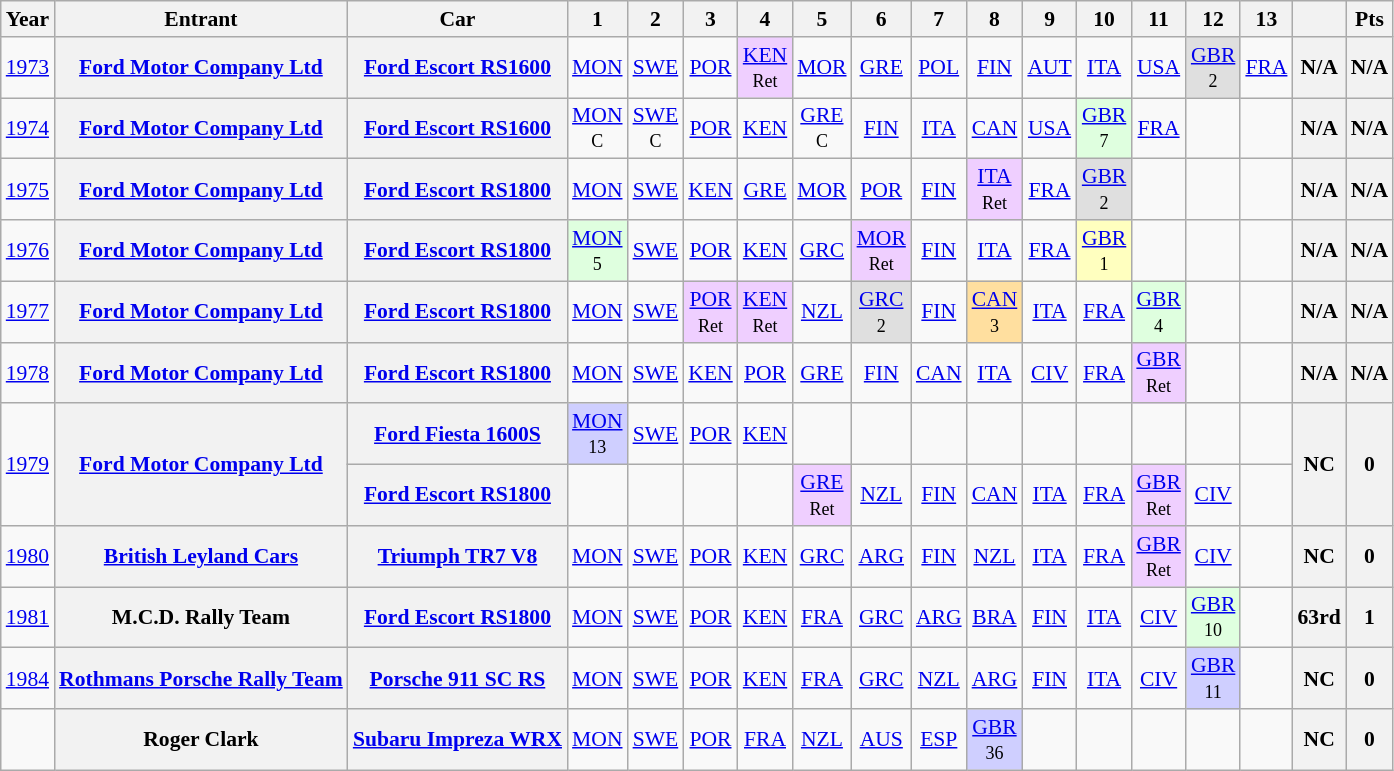<table class="wikitable" style="text-align:center; font-size:90%;">
<tr>
<th>Year</th>
<th>Entrant</th>
<th>Car</th>
<th>1</th>
<th>2</th>
<th>3</th>
<th>4</th>
<th>5</th>
<th>6</th>
<th>7</th>
<th>8</th>
<th>9</th>
<th>10</th>
<th>11</th>
<th>12</th>
<th>13</th>
<th></th>
<th>Pts</th>
</tr>
<tr>
<td><a href='#'>1973</a></td>
<th><a href='#'>Ford Motor Company Ltd</a></th>
<th><a href='#'>Ford Escort RS1600</a></th>
<td><a href='#'>MON</a></td>
<td><a href='#'>SWE</a></td>
<td><a href='#'>POR</a></td>
<td style="background:#EFCFFF;"><a href='#'>KEN</a><br><small>Ret</small></td>
<td><a href='#'>MOR</a></td>
<td><a href='#'>GRE</a></td>
<td><a href='#'>POL</a></td>
<td><a href='#'>FIN</a></td>
<td><a href='#'>AUT</a></td>
<td><a href='#'>ITA</a></td>
<td><a href='#'>USA</a></td>
<td style="background:#DFDFDF;"><a href='#'>GBR</a><br><small>2</small></td>
<td><a href='#'>FRA</a></td>
<th>N/A</th>
<th>N/A</th>
</tr>
<tr>
<td><a href='#'>1974</a></td>
<th><a href='#'>Ford Motor Company Ltd</a></th>
<th><a href='#'>Ford Escort RS1600</a></th>
<td><a href='#'>MON</a><br><small>C</small></td>
<td><a href='#'>SWE</a><br><small>C</small></td>
<td><a href='#'>POR</a></td>
<td><a href='#'>KEN</a></td>
<td><a href='#'>GRE</a><br><small>C</small></td>
<td><a href='#'>FIN</a></td>
<td><a href='#'>ITA</a></td>
<td><a href='#'>CAN</a></td>
<td><a href='#'>USA</a></td>
<td style="background:#DFFFDF;"><a href='#'>GBR</a><br><small>7</small></td>
<td><a href='#'>FRA</a></td>
<td></td>
<td></td>
<th>N/A</th>
<th>N/A</th>
</tr>
<tr>
<td><a href='#'>1975</a></td>
<th><a href='#'>Ford Motor Company Ltd</a></th>
<th><a href='#'>Ford Escort RS1800</a></th>
<td><a href='#'>MON</a></td>
<td><a href='#'>SWE</a></td>
<td><a href='#'>KEN</a></td>
<td><a href='#'>GRE</a></td>
<td><a href='#'>MOR</a></td>
<td><a href='#'>POR</a></td>
<td><a href='#'>FIN</a></td>
<td style="background:#EFCFFF;"><a href='#'>ITA</a><br><small>Ret</small></td>
<td><a href='#'>FRA</a></td>
<td style="background:#DFDFDF;"><a href='#'>GBR</a><br><small>2</small></td>
<td></td>
<td></td>
<td></td>
<th>N/A</th>
<th>N/A</th>
</tr>
<tr>
<td><a href='#'>1976</a></td>
<th><a href='#'>Ford Motor Company Ltd</a></th>
<th><a href='#'>Ford Escort RS1800</a></th>
<td style="background:#DFFFDF;"><a href='#'>MON</a><br><small>5</small></td>
<td><a href='#'>SWE</a></td>
<td><a href='#'>POR</a></td>
<td><a href='#'>KEN</a></td>
<td><a href='#'>GRC</a></td>
<td style="background:#EFCFFF;"><a href='#'>MOR</a><br><small>Ret</small></td>
<td><a href='#'>FIN</a></td>
<td><a href='#'>ITA</a></td>
<td><a href='#'>FRA</a></td>
<td style="background:#FFFFBF;"><a href='#'>GBR</a><br><small>1</small></td>
<td></td>
<td></td>
<td></td>
<th>N/A</th>
<th>N/A</th>
</tr>
<tr>
<td><a href='#'>1977</a></td>
<th><a href='#'>Ford Motor Company Ltd</a></th>
<th><a href='#'>Ford Escort RS1800</a></th>
<td><a href='#'>MON</a></td>
<td><a href='#'>SWE</a></td>
<td style="background:#EFCFFF;"><a href='#'>POR</a><br><small>Ret</small></td>
<td style="background:#EFCFFF;"><a href='#'>KEN</a><br><small>Ret</small></td>
<td><a href='#'>NZL</a></td>
<td style="background:#DFDFDF;"><a href='#'>GRC</a><br><small>2</small></td>
<td><a href='#'>FIN</a></td>
<td style="background:#FFDF9F;"><a href='#'>CAN</a><br><small>3</small></td>
<td><a href='#'>ITA</a></td>
<td><a href='#'>FRA</a></td>
<td style="background:#DFFFDF;"><a href='#'>GBR</a><br><small>4</small></td>
<td></td>
<td></td>
<th>N/A</th>
<th>N/A</th>
</tr>
<tr>
<td><a href='#'>1978</a></td>
<th><a href='#'>Ford Motor Company Ltd</a></th>
<th><a href='#'>Ford Escort RS1800</a></th>
<td><a href='#'>MON</a></td>
<td><a href='#'>SWE</a></td>
<td><a href='#'>KEN</a></td>
<td><a href='#'>POR</a></td>
<td><a href='#'>GRE</a></td>
<td><a href='#'>FIN</a></td>
<td><a href='#'>CAN</a></td>
<td><a href='#'>ITA</a></td>
<td><a href='#'>CIV</a></td>
<td><a href='#'>FRA</a></td>
<td style="background:#EFCFFF;"><a href='#'>GBR</a><br><small>Ret</small></td>
<td></td>
<td></td>
<th>N/A</th>
<th>N/A</th>
</tr>
<tr>
<td rowspan=2><a href='#'>1979</a></td>
<th rowspan=2><a href='#'>Ford Motor Company Ltd</a></th>
<th><a href='#'>Ford Fiesta 1600S</a></th>
<td style="background:#CFCFFF;"><a href='#'>MON</a><br><small>13</small></td>
<td><a href='#'>SWE</a></td>
<td><a href='#'>POR</a></td>
<td><a href='#'>KEN</a></td>
<td></td>
<td></td>
<td></td>
<td></td>
<td></td>
<td></td>
<td></td>
<td></td>
<td></td>
<th rowspan=2>NC</th>
<th rowspan=2>0</th>
</tr>
<tr>
<th><a href='#'>Ford Escort RS1800</a></th>
<td></td>
<td></td>
<td></td>
<td></td>
<td style="background:#EFCFFF;"><a href='#'>GRE</a><br><small>Ret</small></td>
<td><a href='#'>NZL</a></td>
<td><a href='#'>FIN</a></td>
<td><a href='#'>CAN</a></td>
<td><a href='#'>ITA</a></td>
<td><a href='#'>FRA</a></td>
<td style="background:#EFCFFF;"><a href='#'>GBR</a><br><small>Ret</small></td>
<td><a href='#'>CIV</a></td>
<td></td>
</tr>
<tr>
<td><a href='#'>1980</a></td>
<th><a href='#'>British Leyland Cars</a></th>
<th><a href='#'>Triumph TR7 V8</a></th>
<td><a href='#'>MON</a></td>
<td><a href='#'>SWE</a></td>
<td><a href='#'>POR</a></td>
<td><a href='#'>KEN</a></td>
<td><a href='#'>GRC</a></td>
<td><a href='#'>ARG</a></td>
<td><a href='#'>FIN</a></td>
<td><a href='#'>NZL</a></td>
<td><a href='#'>ITA</a></td>
<td><a href='#'>FRA</a></td>
<td style="background:#EFCFFF;"><a href='#'>GBR</a><br><small>Ret</small></td>
<td><a href='#'>CIV</a></td>
<td></td>
<th>NC</th>
<th>0</th>
</tr>
<tr>
<td><a href='#'>1981</a></td>
<th>M.C.D. Rally Team</th>
<th><a href='#'>Ford Escort RS1800</a></th>
<td><a href='#'>MON</a></td>
<td><a href='#'>SWE</a></td>
<td><a href='#'>POR</a></td>
<td><a href='#'>KEN</a></td>
<td><a href='#'>FRA</a></td>
<td><a href='#'>GRC</a></td>
<td><a href='#'>ARG</a></td>
<td><a href='#'>BRA</a></td>
<td><a href='#'>FIN</a></td>
<td><a href='#'>ITA</a></td>
<td><a href='#'>CIV</a></td>
<td style="background:#DFFFDF;"><a href='#'>GBR</a><br><small>10</small></td>
<td></td>
<th>63rd</th>
<th>1</th>
</tr>
<tr>
<td><a href='#'>1984</a></td>
<th><a href='#'>Rothmans Porsche Rally Team</a></th>
<th><a href='#'>Porsche 911 SC RS</a></th>
<td><a href='#'>MON</a></td>
<td><a href='#'>SWE</a></td>
<td><a href='#'>POR</a></td>
<td><a href='#'>KEN</a></td>
<td><a href='#'>FRA</a></td>
<td><a href='#'>GRC</a></td>
<td><a href='#'>NZL</a></td>
<td><a href='#'>ARG</a></td>
<td><a href='#'>FIN</a></td>
<td><a href='#'>ITA</a></td>
<td><a href='#'>CIV</a></td>
<td style="background:#CFCFFF;"><a href='#'>GBR</a><br><small>11</small></td>
<td></td>
<th>NC</th>
<th>0</th>
</tr>
<tr>
<td></td>
<th>Roger Clark</th>
<th><a href='#'>Subaru Impreza WRX</a></th>
<td><a href='#'>MON</a></td>
<td><a href='#'>SWE</a></td>
<td><a href='#'>POR</a></td>
<td><a href='#'>FRA</a></td>
<td><a href='#'>NZL</a></td>
<td><a href='#'>AUS</a></td>
<td><a href='#'>ESP</a></td>
<td style="background:#CFCFFF;"><a href='#'>GBR</a><br><small>36</small></td>
<td></td>
<td></td>
<td></td>
<td></td>
<td></td>
<th>NC</th>
<th>0</th>
</tr>
</table>
